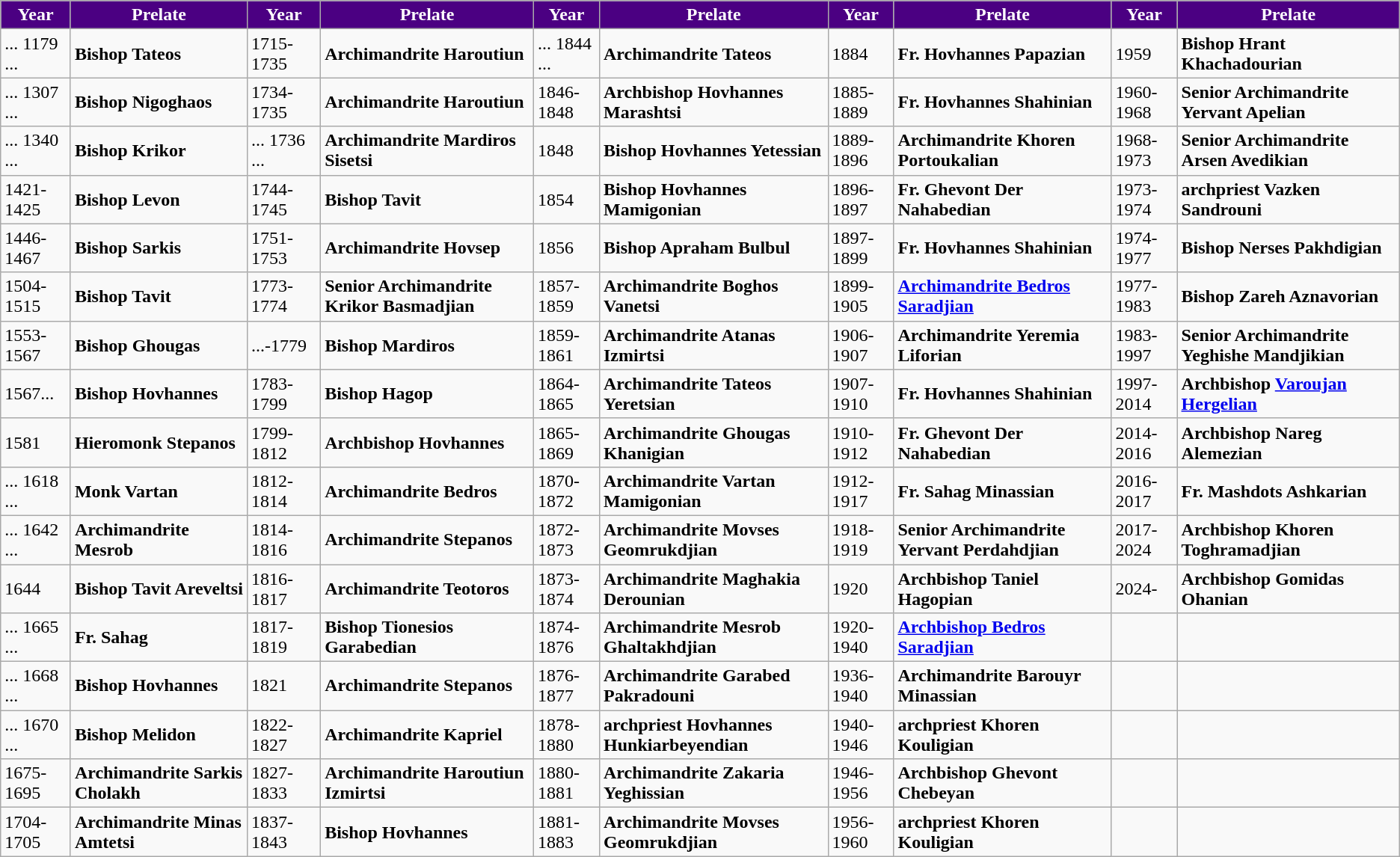<table class="wikitable">
<tr>
<th ! style="background-color: #4B0082; color:#fff; text-align: center;">Year</th>
<th ! style="background-color: #4B0082; color:#fff; text-align: center;">Prelate</th>
<th ! style="background-color: #4B0082; color:#fff; text-align: center;">Year</th>
<th ! style="background-color: #4B0082; color:#fff; text-align: center;">Prelate</th>
<th ! style="background-color: #4B0082; color:#fff; text-align: center;">Year</th>
<th ! style="background-color: #4B0082; color:#fff; text-align: center;">Prelate</th>
<th ! style="background-color: #4B0082; color:#fff; text-align: center;">Year</th>
<th ! style="background-color: #4B0082; color:#fff; text-align: center;">Prelate</th>
<th ! style="background-color: #4B0082; color:#fff; text-align: center;">Year</th>
<th ! style="background-color: #4B0082; color:#fff; text-align: center;">Prelate</th>
</tr>
<tr>
<td>... 1179 ...</td>
<td><strong>Bishop Tateos</strong></td>
<td>1715-1735</td>
<td><strong>Archimandrite Haroutiun</strong></td>
<td>... 1844 ...</td>
<td><strong>Archimandrite Tateos</strong></td>
<td>1884</td>
<td><strong>Fr. Hovhannes Papazian</strong></td>
<td>1959</td>
<td><strong>Bishop Hrant Khachadourian</strong></td>
</tr>
<tr>
<td>... 1307 ...</td>
<td><strong>Bishop Nigoghaos</strong></td>
<td>1734-1735</td>
<td><strong>Archimandrite Haroutiun</strong></td>
<td>1846-1848</td>
<td><strong>Archbishop Hovhannes Marashtsi</strong></td>
<td>1885-1889</td>
<td><strong>Fr. Hovhannes Shahinian</strong></td>
<td>1960-1968</td>
<td><strong>Senior Archimandrite Yervant Apelian</strong></td>
</tr>
<tr>
<td>... 1340 ...</td>
<td><strong>Bishop Krikor</strong></td>
<td>... 1736 ...</td>
<td><strong>Archimandrite Mardiros Sisetsi</strong></td>
<td>1848</td>
<td><strong>Bishop Hovhannes Yetessian</strong></td>
<td>1889-1896</td>
<td><strong>Archimandrite Khoren Portoukalian</strong></td>
<td>1968-1973</td>
<td><strong>Senior Archimandrite Arsen Avedikian</strong></td>
</tr>
<tr>
<td>1421-1425</td>
<td><strong>Bishop Levon</strong></td>
<td>1744-1745</td>
<td><strong>Bishop Tavit</strong></td>
<td>1854</td>
<td><strong>Bishop Hovhannes Mamigonian</strong></td>
<td>1896-1897</td>
<td><strong>Fr. Ghevont Der Nahabedian</strong></td>
<td>1973-1974</td>
<td><strong>archpriest Vazken Sandrouni</strong></td>
</tr>
<tr>
<td>1446-1467</td>
<td><strong>Bishop Sarkis</strong></td>
<td>1751-1753</td>
<td><strong>Archimandrite Hovsep</strong></td>
<td>1856</td>
<td><strong>Bishop Apraham Bulbul</strong></td>
<td>1897-1899</td>
<td><strong>Fr. Hovhannes Shahinian</strong></td>
<td>1974-1977</td>
<td><strong>Bishop Nerses Pakhdigian</strong></td>
</tr>
<tr>
<td>1504-1515</td>
<td><strong>Bishop Tavit</strong></td>
<td>1773-1774</td>
<td><strong>Senior Archimandrite Krikor Basmadjian</strong></td>
<td>1857-1859</td>
<td><strong>Archimandrite Boghos Vanetsi</strong></td>
<td>1899-1905</td>
<td><strong><a href='#'>Archimandrite Bedros Saradjian</a></strong></td>
<td>1977-1983</td>
<td><strong>Bishop Zareh Aznavorian</strong></td>
</tr>
<tr>
<td>1553-1567</td>
<td><strong>Bishop Ghougas</strong></td>
<td>...-1779</td>
<td><strong>Bishop Mardiros</strong></td>
<td>1859-1861</td>
<td><strong>Archimandrite Atanas Izmirtsi</strong></td>
<td>1906-1907</td>
<td><strong>Archimandrite Yeremia Liforian</strong></td>
<td>1983-1997</td>
<td><strong>Senior Archimandrite Yeghishe Mandjikian</strong></td>
</tr>
<tr>
<td>1567...</td>
<td><strong>Bishop Hovhannes</strong></td>
<td>1783-1799</td>
<td><strong>Bishop Hagop</strong></td>
<td>1864-1865</td>
<td><strong>Archimandrite Tateos Yeretsian</strong></td>
<td>1907-1910</td>
<td><strong>Fr. Hovhannes Shahinian</strong></td>
<td>1997-2014</td>
<td><strong>Archbishop <a href='#'>Varoujan Hergelian</a></strong></td>
</tr>
<tr>
<td>1581</td>
<td><strong>Hieromonk Stepanos</strong></td>
<td>1799-1812</td>
<td><strong>Archbishop Hovhannes</strong></td>
<td>1865-1869</td>
<td><strong>Archimandrite Ghougas Khanigian</strong></td>
<td>1910-1912</td>
<td><strong>Fr. Ghevont Der Nahabedian</strong></td>
<td>2014-2016</td>
<td><strong>Archbishop Nareg Alemezian</strong></td>
</tr>
<tr>
<td>... 1618 ...</td>
<td><strong>Monk Vartan</strong></td>
<td>1812-1814</td>
<td><strong>Archimandrite Bedros</strong></td>
<td>1870-1872</td>
<td><strong>Archimandrite Vartan Mamigonian</strong></td>
<td>1912-1917</td>
<td><strong>Fr. Sahag Minassian</strong></td>
<td>2016-2017</td>
<td><strong>Fr. Mashdots Ashkarian</strong></td>
</tr>
<tr>
<td>... 1642 ...</td>
<td><strong>Archimandrite Mesrob</strong></td>
<td>1814-1816</td>
<td><strong>Archimandrite Stepanos</strong></td>
<td>1872-1873</td>
<td><strong>Archimandrite Movses Geomrukdjian</strong></td>
<td>1918-1919</td>
<td><strong>Senior Archimandrite Yervant Perdahdjian</strong></td>
<td>2017-2024</td>
<td><strong>Archbishop Khoren Toghramadjian</strong></td>
</tr>
<tr>
<td>1644</td>
<td><strong>Bishop Tavit Areveltsi</strong></td>
<td>1816-1817</td>
<td><strong>Archimandrite Teotoros</strong></td>
<td>1873-1874</td>
<td><strong>Archimandrite Maghakia Derounian</strong></td>
<td>1920</td>
<td><strong>Archbishop Taniel Hagopian</strong></td>
<td>2024-</td>
<td><strong>Archbishop Gomidas Ohanian</strong></td>
</tr>
<tr>
<td>... 1665 ...</td>
<td><strong>Fr. Sahag</strong></td>
<td>1817-1819</td>
<td><strong>Bishop Tionesios Garabedian</strong></td>
<td>1874-1876</td>
<td><strong>Archimandrite Mesrob Ghaltakhdjian</strong></td>
<td>1920-1940</td>
<td><strong><a href='#'>Archbishop Bedros Saradjian</a></strong></td>
<td></td>
<td></td>
</tr>
<tr>
<td>... 1668 ...</td>
<td><strong>Bishop Hovhannes</strong></td>
<td>1821</td>
<td><strong>Archimandrite Stepanos</strong></td>
<td>1876-1877</td>
<td><strong>Archimandrite Garabed Pakradouni</strong></td>
<td>1936-1940</td>
<td><strong>Archimandrite Barouyr Minassian</strong></td>
<td></td>
<td></td>
</tr>
<tr>
<td>... 1670 ...</td>
<td><strong>Bishop Melidon</strong></td>
<td>1822-1827</td>
<td><strong>Archimandrite Kapriel</strong></td>
<td>1878-1880</td>
<td><strong>archpriest Hovhannes Hunkiarbeyendian</strong></td>
<td>1940-1946</td>
<td><strong>archpriest Khoren Kouligian</strong></td>
<td></td>
<td></td>
</tr>
<tr>
<td>1675-1695</td>
<td><strong>Archimandrite Sarkis Cholakh</strong></td>
<td>1827-1833</td>
<td><strong>Archimandrite Haroutiun Izmirtsi</strong></td>
<td>1880-1881</td>
<td><strong>Archimandrite Zakaria Yeghissian</strong></td>
<td>1946-1956</td>
<td><strong>Archbishop Ghevont Chebeyan</strong></td>
<td></td>
<td></td>
</tr>
<tr>
<td>1704-1705</td>
<td><strong>Archimandrite Minas Amtetsi</strong></td>
<td>1837-1843</td>
<td><strong>Bishop Hovhannes</strong></td>
<td>1881-1883</td>
<td><strong>Archimandrite Movses Geomrukdjian</strong></td>
<td>1956-1960</td>
<td><strong>archpriest Khoren Kouligian</strong></td>
<td></td>
<td></td>
</tr>
</table>
